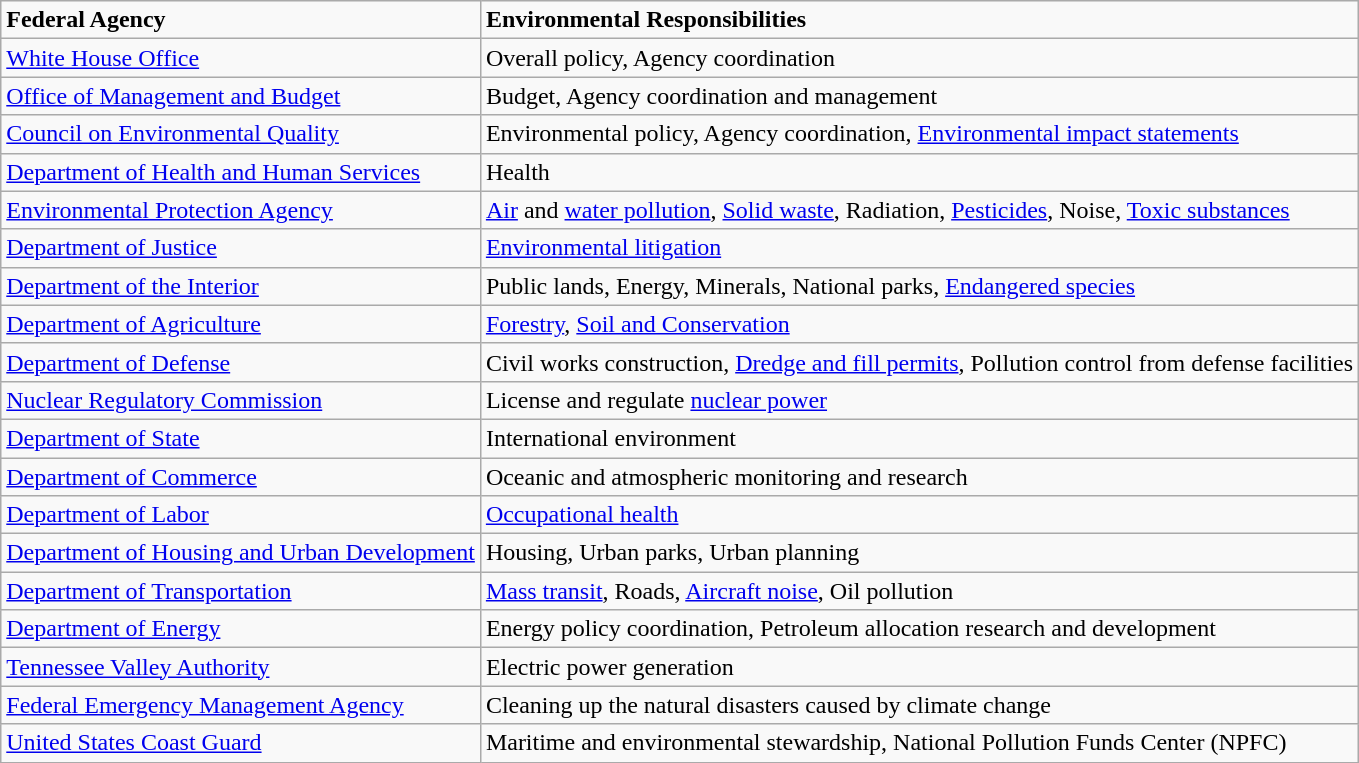<table class="wikitable sortable">
<tr>
<td><strong>Federal Agency</strong></td>
<td><strong>Environmental Responsibilities</strong></td>
</tr>
<tr>
<td><a href='#'>White House Office</a></td>
<td>Overall policy, Agency coordination</td>
</tr>
<tr>
<td><a href='#'>Office of Management and Budget</a></td>
<td>Budget, Agency coordination and management</td>
</tr>
<tr>
<td><a href='#'>Council on Environmental Quality</a></td>
<td>Environmental policy, Agency coordination, <a href='#'>Environmental impact statements</a></td>
</tr>
<tr>
<td><a href='#'>Department of Health and Human Services</a></td>
<td>Health</td>
</tr>
<tr>
<td><a href='#'>Environmental Protection Agency</a></td>
<td><a href='#'>Air</a> and <a href='#'>water pollution</a>, <a href='#'>Solid waste</a>, Radiation, <a href='#'>Pesticides</a>, Noise, <a href='#'>Toxic substances</a></td>
</tr>
<tr>
<td><a href='#'>Department of Justice</a></td>
<td><a href='#'>Environmental litigation</a></td>
</tr>
<tr>
<td><a href='#'>Department of the Interior</a></td>
<td>Public lands, Energy, Minerals, National parks, <a href='#'>Endangered species</a></td>
</tr>
<tr>
<td><a href='#'>Department of Agriculture</a></td>
<td><a href='#'>Forestry</a>, <a href='#'>Soil and Conservation</a></td>
</tr>
<tr>
<td><a href='#'>Department of Defense</a></td>
<td>Civil works construction, <a href='#'>Dredge and fill permits</a>, Pollution control from defense facilities</td>
</tr>
<tr>
<td><a href='#'>Nuclear Regulatory Commission</a></td>
<td>License and regulate <a href='#'>nuclear power</a></td>
</tr>
<tr>
<td><a href='#'>Department of State</a></td>
<td>International environment</td>
</tr>
<tr>
<td><a href='#'>Department of Commerce</a></td>
<td>Oceanic and atmospheric monitoring and research</td>
</tr>
<tr>
<td><a href='#'>Department of Labor</a></td>
<td><a href='#'>Occupational health</a></td>
</tr>
<tr>
<td><a href='#'>Department of Housing and Urban Development</a></td>
<td>Housing, Urban parks, Urban planning</td>
</tr>
<tr>
<td><a href='#'>Department of Transportation</a></td>
<td><a href='#'>Mass transit</a>, Roads, <a href='#'>Aircraft noise</a>, Oil pollution</td>
</tr>
<tr>
<td><a href='#'>Department of Energy</a></td>
<td>Energy policy coordination, Petroleum allocation research and development</td>
</tr>
<tr>
<td><a href='#'>Tennessee Valley Authority</a></td>
<td>Electric power generation</td>
</tr>
<tr>
<td><a href='#'>Federal Emergency Management Agency</a></td>
<td>Cleaning up the natural disasters caused by climate change</td>
</tr>
<tr>
<td><a href='#'>United States Coast Guard</a></td>
<td>Maritime and environmental stewardship, National Pollution Funds Center (NPFC)</td>
</tr>
</table>
